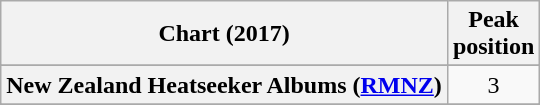<table class="wikitable sortable plainrowheaders" style="text-align:center">
<tr>
<th scope="col">Chart (2017)</th>
<th scope="col">Peak<br>position</th>
</tr>
<tr>
</tr>
<tr>
</tr>
<tr>
</tr>
<tr>
</tr>
<tr>
</tr>
<tr>
</tr>
<tr>
</tr>
<tr>
</tr>
<tr>
</tr>
<tr>
<th scope="row">New Zealand Heatseeker Albums (<a href='#'>RMNZ</a>)</th>
<td>3</td>
</tr>
<tr>
</tr>
<tr>
</tr>
<tr>
</tr>
<tr>
</tr>
<tr>
</tr>
<tr>
</tr>
<tr>
</tr>
<tr>
</tr>
<tr>
</tr>
</table>
